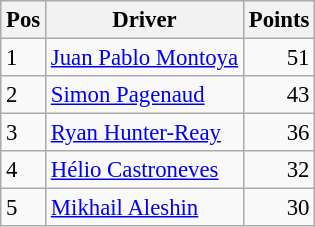<table class="wikitable" style="font-size: 95%;">
<tr>
<th>Pos</th>
<th>Driver</th>
<th>Points</th>
</tr>
<tr>
<td>1</td>
<td> <a href='#'>Juan Pablo Montoya</a></td>
<td align="right">51</td>
</tr>
<tr>
<td>2</td>
<td> <a href='#'>Simon Pagenaud</a></td>
<td align="right">43</td>
</tr>
<tr>
<td>3</td>
<td> <a href='#'>Ryan Hunter-Reay</a></td>
<td align="right">36</td>
</tr>
<tr>
<td>4</td>
<td> <a href='#'>Hélio Castroneves</a></td>
<td align="right">32</td>
</tr>
<tr>
<td>5</td>
<td> <a href='#'>Mikhail Aleshin</a></td>
<td align="right">30</td>
</tr>
</table>
